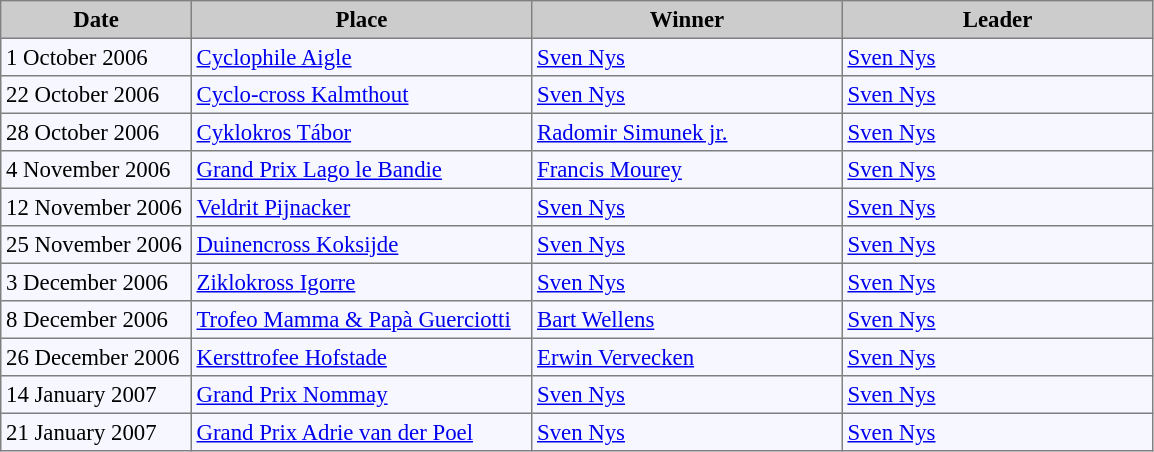<table bgcolor="#f7f8ff" cellpadding="3" cellspacing="0" border="1" style="font-size: 95%; border: gray solid 1px; border-collapse: collapse;">
<tr bgcolor="#CCCCCC">
<td align="center" width="120"><strong>Date</strong></td>
<td align="center" width="220"><strong>Place</strong></td>
<td align="center" width="200"><strong>Winner</strong></td>
<td align="center" width="200"><strong>Leader</strong></td>
</tr>
<tr align="left">
<td>1 October 2006</td>
<td> <a href='#'>Cyclophile Aigle</a></td>
<td> <a href='#'>Sven Nys</a></td>
<td> <a href='#'>Sven Nys</a></td>
</tr>
<tr align="left">
<td>22 October 2006</td>
<td> <a href='#'>Cyclo-cross Kalmthout</a></td>
<td> <a href='#'>Sven Nys</a></td>
<td> <a href='#'>Sven Nys</a></td>
</tr>
<tr align="left">
<td>28 October 2006</td>
<td> <a href='#'>Cyklokros Tábor</a></td>
<td> <a href='#'>Radomir Simunek jr.</a></td>
<td> <a href='#'>Sven Nys</a></td>
</tr>
<tr align="left">
<td>4 November 2006</td>
<td> <a href='#'>Grand Prix Lago le Bandie</a></td>
<td> <a href='#'>Francis Mourey</a></td>
<td> <a href='#'>Sven Nys</a></td>
</tr>
<tr align="left">
<td>12 November 2006</td>
<td> <a href='#'>Veldrit Pijnacker</a></td>
<td> <a href='#'>Sven Nys</a></td>
<td> <a href='#'>Sven Nys</a></td>
</tr>
<tr align="left">
<td>25 November 2006</td>
<td> <a href='#'>Duinencross Koksijde</a></td>
<td> <a href='#'>Sven Nys</a></td>
<td> <a href='#'>Sven Nys</a></td>
</tr>
<tr align="left">
<td>3 December 2006</td>
<td> <a href='#'>Ziklokross Igorre</a></td>
<td> <a href='#'>Sven Nys</a></td>
<td> <a href='#'>Sven Nys</a></td>
</tr>
<tr align="left">
<td>8 December 2006</td>
<td> <a href='#'>Trofeo Mamma & Papà Guerciotti</a></td>
<td> <a href='#'>Bart Wellens</a></td>
<td> <a href='#'>Sven Nys</a></td>
</tr>
<tr align="left">
<td>26 December 2006</td>
<td> <a href='#'>Kersttrofee Hofstade</a></td>
<td> <a href='#'>Erwin Vervecken</a></td>
<td> <a href='#'>Sven Nys</a></td>
</tr>
<tr align="left">
<td>14 January 2007</td>
<td> <a href='#'>Grand Prix Nommay</a></td>
<td> <a href='#'>Sven Nys</a></td>
<td> <a href='#'>Sven Nys</a></td>
</tr>
<tr align="left">
<td>21 January 2007</td>
<td> <a href='#'>Grand Prix Adrie van der Poel</a></td>
<td> <a href='#'>Sven Nys</a></td>
<td> <a href='#'>Sven Nys</a></td>
</tr>
</table>
